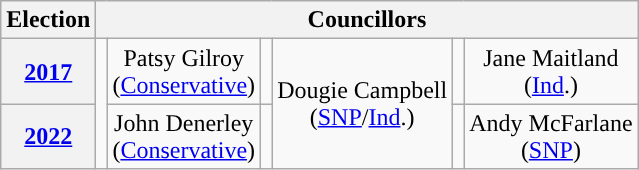<table class="wikitable" style="text-align:center">
<tr>
<th>Election</th>
<th colspan=8>Councillors</th>
</tr>
<tr>
<th><a href='#'>2017</a></th>
<td rowspan=2; style="background-color: "></td>
<td>Patsy Gilroy<br>(<a href='#'>Conservative</a>)</td>
<td style="background-color: "></td>
<td rowspan=2>Dougie Campbell<br>(<a href='#'>SNP</a>/<a href='#'>Ind</a>.)</td>
<td style="background-color: "></td>
<td>Jane Maitland<br>(<a href='#'>Ind</a>.)</td>
</tr>
<tr>
<th><a href='#'>2022</a></th>
<td>John Denerley<br>(<a href='#'>Conservative</a>)</td>
<td style="background-color: "></td>
<td style="background-color: "></td>
<td>Andy McFarlane<br>(<a href='#'>SNP</a>)</td>
</tr>
</table>
